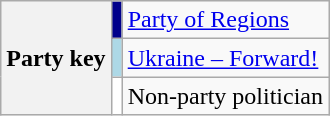<table class=wikitable>
<tr>
<th rowspan=5>Party key</th>
<td style="background:darkblue"></td>
<td><a href='#'>Party of Regions</a></td>
</tr>
<tr>
<td style="background:lightblue"></td>
<td><a href='#'>Ukraine – Forward!</a></td>
</tr>
<tr>
<td style="background:white"></td>
<td>Non-party politician</td>
</tr>
</table>
